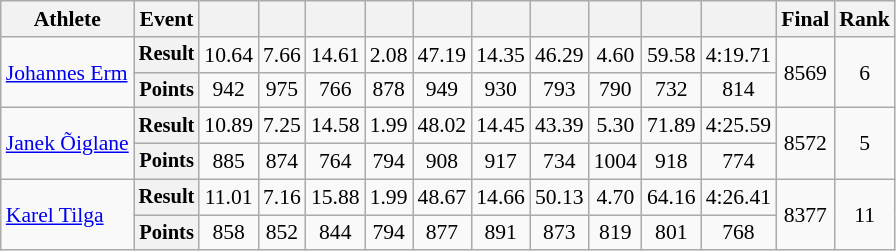<table class=wikitable style="font-size:90%;">
<tr>
<th>Athlete</th>
<th>Event</th>
<th></th>
<th></th>
<th></th>
<th></th>
<th></th>
<th></th>
<th></th>
<th></th>
<th></th>
<th></th>
<th>Final</th>
<th>Rank</th>
</tr>
<tr align=center>
<td rowspan=2 align=left><a href='#'>Johannes Erm</a></td>
<th style="font-size:95%">Result</th>
<td>10.64</td>
<td>7.66</td>
<td>14.61</td>
<td>2.08</td>
<td>47.19</td>
<td>14.35</td>
<td>46.29</td>
<td>4.60</td>
<td>59.58</td>
<td>4:19.71</td>
<td rowspan=2>8569</td>
<td rowspan=2>6</td>
</tr>
<tr align=center>
<th style="font-size:95%">Points</th>
<td>942</td>
<td>975</td>
<td>766</td>
<td>878</td>
<td>949</td>
<td>930</td>
<td>793</td>
<td>790</td>
<td>732</td>
<td>814</td>
</tr>
<tr align=center>
<td rowspan=2 align=left><a href='#'>Janek Õiglane</a></td>
<th style="font-size:95%">Result</th>
<td>10.89</td>
<td>7.25</td>
<td>14.58</td>
<td>1.99</td>
<td>48.02</td>
<td>14.45</td>
<td>43.39</td>
<td>5.30</td>
<td>71.89</td>
<td>4:25.59</td>
<td rowspan=2>8572</td>
<td rowspan=2>5</td>
</tr>
<tr align=center>
<th style="font-size:95%">Points</th>
<td>885</td>
<td>874</td>
<td>764</td>
<td>794</td>
<td>908</td>
<td>917</td>
<td>734</td>
<td>1004</td>
<td>918</td>
<td>774</td>
</tr>
<tr align=center>
<td rowspan=2 align=left><a href='#'>Karel Tilga</a></td>
<th style="font-size:95%">Result</th>
<td>11.01</td>
<td>7.16</td>
<td>15.88</td>
<td>1.99</td>
<td>48.67</td>
<td>14.66</td>
<td>50.13</td>
<td>4.70</td>
<td>64.16</td>
<td>4:26.41</td>
<td rowspan=2>8377</td>
<td rowspan=2>11</td>
</tr>
<tr align=center>
<th style="font-size:95%">Points</th>
<td>858</td>
<td>852</td>
<td>844</td>
<td>794</td>
<td>877</td>
<td>891</td>
<td>873</td>
<td>819</td>
<td>801</td>
<td>768</td>
</tr>
</table>
